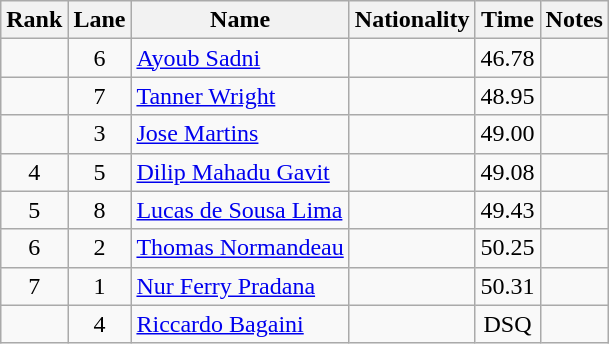<table class="wikitable sortable" style="text-align:center">
<tr>
<th>Rank</th>
<th>Lane</th>
<th>Name</th>
<th>Nationality</th>
<th>Time</th>
<th>Notes</th>
</tr>
<tr>
<td></td>
<td>6</td>
<td align=left><a href='#'>Ayoub Sadni</a></td>
<td align=left></td>
<td>46.78</td>
<td></td>
</tr>
<tr>
<td></td>
<td>7</td>
<td align=left><a href='#'>Tanner Wright</a></td>
<td align=left></td>
<td>48.95</td>
<td></td>
</tr>
<tr>
<td></td>
<td>3</td>
<td align=left><a href='#'>Jose Martins</a></td>
<td align=left></td>
<td>49.00</td>
<td></td>
</tr>
<tr>
<td>4</td>
<td>5</td>
<td align=left><a href='#'>Dilip Mahadu Gavit</a></td>
<td align=left></td>
<td>49.08</td>
<td></td>
</tr>
<tr>
<td>5</td>
<td>8</td>
<td align=left><a href='#'>Lucas de Sousa Lima</a></td>
<td align=left></td>
<td>49.43</td>
<td></td>
</tr>
<tr>
<td>6</td>
<td>2</td>
<td align=left><a href='#'>Thomas Normandeau</a></td>
<td align=left></td>
<td>50.25</td>
<td></td>
</tr>
<tr>
<td>7</td>
<td>1</td>
<td align=left><a href='#'>Nur Ferry Pradana</a></td>
<td align=left></td>
<td>50.31</td>
<td></td>
</tr>
<tr>
<td></td>
<td>4</td>
<td align=left><a href='#'>Riccardo Bagaini</a></td>
<td align=left></td>
<td>DSQ</td>
<td></td>
</tr>
</table>
